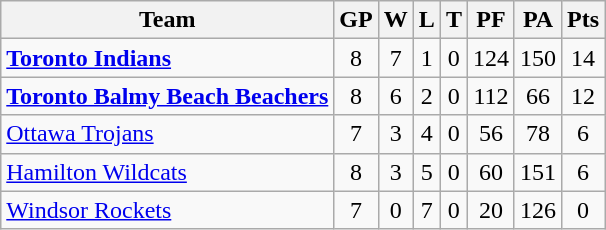<table class="wikitable">
<tr>
<th>Team</th>
<th>GP</th>
<th>W</th>
<th>L</th>
<th>T</th>
<th>PF</th>
<th>PA</th>
<th>Pts</th>
</tr>
<tr align="center">
<td align="left"><strong><a href='#'>Toronto Indians</a></strong></td>
<td>8</td>
<td>7</td>
<td>1</td>
<td>0</td>
<td>124</td>
<td>150</td>
<td>14</td>
</tr>
<tr align="center">
<td align="left"><strong><a href='#'>Toronto Balmy Beach Beachers</a></strong></td>
<td>8</td>
<td>6</td>
<td>2</td>
<td>0</td>
<td>112</td>
<td>66</td>
<td>12</td>
</tr>
<tr align="center">
<td align="left"><a href='#'>Ottawa Trojans</a></td>
<td>7</td>
<td>3</td>
<td>4</td>
<td>0</td>
<td>56</td>
<td>78</td>
<td>6</td>
</tr>
<tr align="center">
<td align="left"><a href='#'>Hamilton Wildcats</a></td>
<td>8</td>
<td>3</td>
<td>5</td>
<td>0</td>
<td>60</td>
<td>151</td>
<td>6</td>
</tr>
<tr align="center">
<td align="left"><a href='#'>Windsor Rockets</a></td>
<td>7</td>
<td>0</td>
<td>7</td>
<td>0</td>
<td>20</td>
<td>126</td>
<td>0</td>
</tr>
</table>
